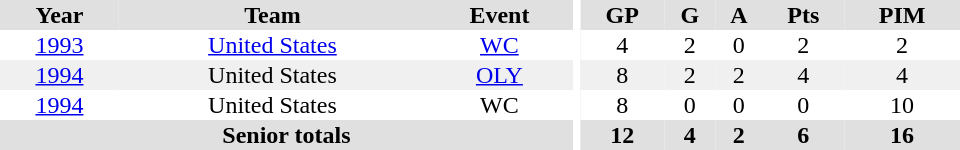<table border="0" cellpadding="1" cellspacing="0" ID="Table3" style="text-align:center; width:40em">
<tr bgcolor="#e0e0e0">
<th>Year</th>
<th>Team</th>
<th>Event</th>
<th rowspan="102" bgcolor="#ffffff"></th>
<th>GP</th>
<th>G</th>
<th>A</th>
<th>Pts</th>
<th>PIM</th>
</tr>
<tr>
<td><a href='#'>1993</a></td>
<td><a href='#'>United States</a></td>
<td><a href='#'>WC</a></td>
<td>4</td>
<td>2</td>
<td>0</td>
<td>2</td>
<td>2</td>
</tr>
<tr bgcolor="#f0f0f0">
<td><a href='#'>1994</a></td>
<td>United States</td>
<td><a href='#'>OLY</a></td>
<td>8</td>
<td>2</td>
<td>2</td>
<td>4</td>
<td>4</td>
</tr>
<tr>
<td><a href='#'>1994</a></td>
<td>United States</td>
<td>WC</td>
<td>8</td>
<td>0</td>
<td>0</td>
<td>0</td>
<td>10</td>
</tr>
<tr bgcolor="#e0e0e0">
<th colspan=3>Senior totals</th>
<th>12</th>
<th>4</th>
<th>2</th>
<th>6</th>
<th>16</th>
</tr>
</table>
